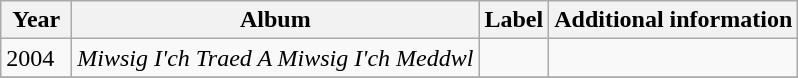<table class="wikitable">
<tr>
<th align="left" valign="top" width="40">Year</th>
<th align="left" valign="top">Album</th>
<th align="left" valign="top">Label</th>
<th align="left" valign="top">Additional information</th>
</tr>
<tr>
<td align="left" valign="top">2004</td>
<td align="left" valign="top"><em>Miwsig I'ch Traed A Miwsig I'ch Meddwl</em></td>
<td align="left" valign="top"></td>
<td align="left" valign="top"></td>
</tr>
<tr>
</tr>
</table>
